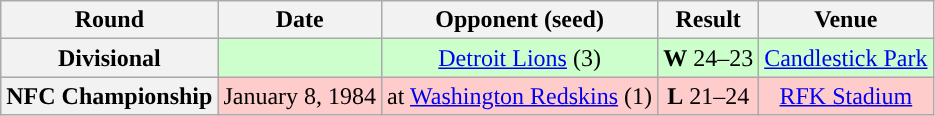<table class="wikitable" style="text-align:center">
<tr>
<th>Round</th>
<th>Date</th>
<th>Opponent (seed)</th>
<th>Result</th>
<th>Venue</th>
</tr>
<tr style="background:#cfc">
<th>Divisional</th>
<td></td>
<td><a href='#'>Detroit Lions</a> (3)</td>
<td><strong>W</strong> 24–23</td>
<td><a href='#'>Candlestick Park</a></td>
</tr>
<tr style="background:#fcc">
<th>NFC Championship</th>
<td>January 8, 1984</td>
<td>at <a href='#'>Washington Redskins</a> (1)</td>
<td><strong>L</strong> 21–24</td>
<td><a href='#'>RFK Stadium</a></td>
</tr>
</table>
